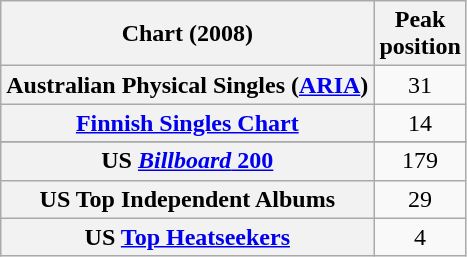<table class="wikitable sortable plainrowheaders">
<tr>
<th scope="col">Chart (2008)</th>
<th scope="col">Peak<br>position</th>
</tr>
<tr>
<th scope="row">Australian Physical Singles (<a href='#'>ARIA</a>)</th>
<td align=center>31</td>
</tr>
<tr>
<th scope="row"><a href='#'>Finnish Singles Chart</a></th>
<td style="text-align:center;">14</td>
</tr>
<tr>
</tr>
<tr>
</tr>
<tr>
<th scope="row">US <a href='#'><em>Billboard</em> 200</a></th>
<td style="text-align:center;">179</td>
</tr>
<tr>
<th scope="row">US Top Independent Albums</th>
<td style="text-align:center;">29</td>
</tr>
<tr>
<th scope="row">US <a href='#'>Top Heatseekers</a></th>
<td style="text-align:center;">4</td>
</tr>
</table>
